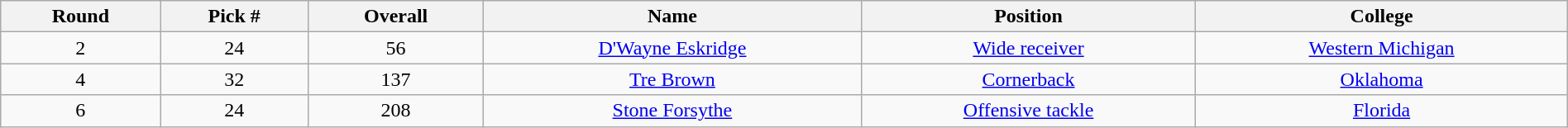<table class="wikitable sortable sortable" style="width: 100%; text-align:center">
<tr>
<th>Round</th>
<th>Pick #</th>
<th>Overall</th>
<th>Name</th>
<th>Position</th>
<th>College</th>
</tr>
<tr>
<td>2</td>
<td>24</td>
<td>56</td>
<td><a href='#'>D'Wayne Eskridge</a></td>
<td><a href='#'>Wide receiver</a></td>
<td><a href='#'>Western Michigan</a></td>
</tr>
<tr>
<td>4</td>
<td>32</td>
<td>137</td>
<td><a href='#'>Tre Brown</a></td>
<td><a href='#'>Cornerback</a></td>
<td><a href='#'>Oklahoma</a></td>
</tr>
<tr>
<td>6</td>
<td>24</td>
<td>208</td>
<td><a href='#'>Stone Forsythe</a></td>
<td><a href='#'>Offensive tackle</a></td>
<td><a href='#'>Florida</a></td>
</tr>
</table>
